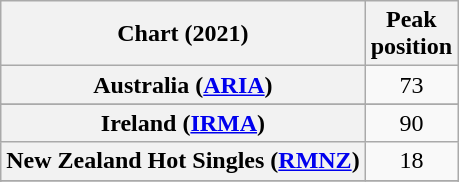<table class="wikitable sortable plainrowheaders" style="text-align:center">
<tr>
<th scope="col">Chart (2021)</th>
<th scope="col">Peak<br>position</th>
</tr>
<tr>
<th scope="row">Australia (<a href='#'>ARIA</a>)</th>
<td>73</td>
</tr>
<tr>
</tr>
<tr>
</tr>
<tr>
<th scope="row">Ireland (<a href='#'>IRMA</a>)</th>
<td>90</td>
</tr>
<tr>
<th scope="row">New Zealand Hot Singles (<a href='#'>RMNZ</a>)</th>
<td>18</td>
</tr>
<tr>
</tr>
<tr>
</tr>
<tr>
</tr>
<tr>
</tr>
<tr>
</tr>
<tr>
</tr>
</table>
